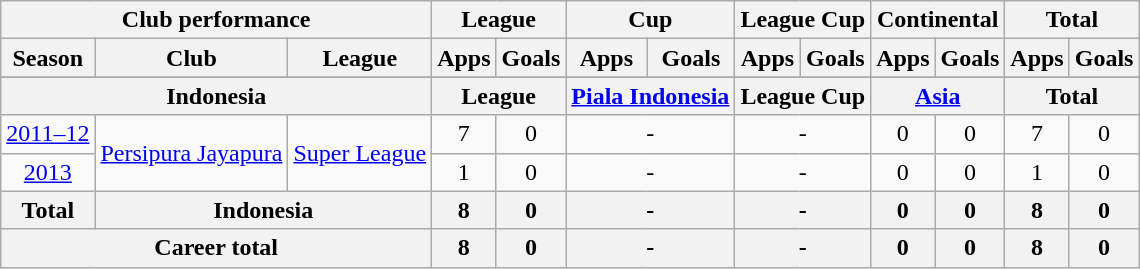<table class="wikitable" style="text-align:center">
<tr>
<th colspan=3>Club performance</th>
<th colspan=2>League</th>
<th colspan=2>Cup</th>
<th colspan=2>League Cup</th>
<th colspan=2>Continental</th>
<th colspan=2>Total</th>
</tr>
<tr>
<th>Season</th>
<th>Club</th>
<th>League</th>
<th>Apps</th>
<th>Goals</th>
<th>Apps</th>
<th>Goals</th>
<th>Apps</th>
<th>Goals</th>
<th>Apps</th>
<th>Goals</th>
<th>Apps</th>
<th>Goals</th>
</tr>
<tr>
</tr>
<tr>
<th colspan=3>Indonesia</th>
<th colspan=2>League</th>
<th colspan=2><a href='#'>Piala Indonesia</a></th>
<th colspan=2>League Cup</th>
<th colspan=2><a href='#'>Asia</a></th>
<th colspan=2>Total</th>
</tr>
<tr>
<td><a href='#'>2011–12</a></td>
<td rowspan="2"><a href='#'>Persipura Jayapura</a></td>
<td rowspan="2"><a href='#'>Super League</a></td>
<td>7</td>
<td>0</td>
<td colspan="2">-</td>
<td colspan="2">-</td>
<td>0</td>
<td>0</td>
<td>7</td>
<td>0</td>
</tr>
<tr>
<td><a href='#'>2013</a></td>
<td>1</td>
<td>0</td>
<td colspan="2">-</td>
<td colspan="2">-</td>
<td>0</td>
<td>0</td>
<td>1</td>
<td>0</td>
</tr>
<tr>
<th rowspan=1>Total</th>
<th colspan=2>Indonesia</th>
<th>8</th>
<th>0</th>
<th colspan="2">-</th>
<th colspan="2">-</th>
<th>0</th>
<th>0</th>
<th>8</th>
<th>0</th>
</tr>
<tr>
<th colspan=3>Career total</th>
<th>8</th>
<th>0</th>
<th colspan="2">-</th>
<th colspan="2">-</th>
<th>0</th>
<th>0</th>
<th>8</th>
<th>0</th>
</tr>
</table>
